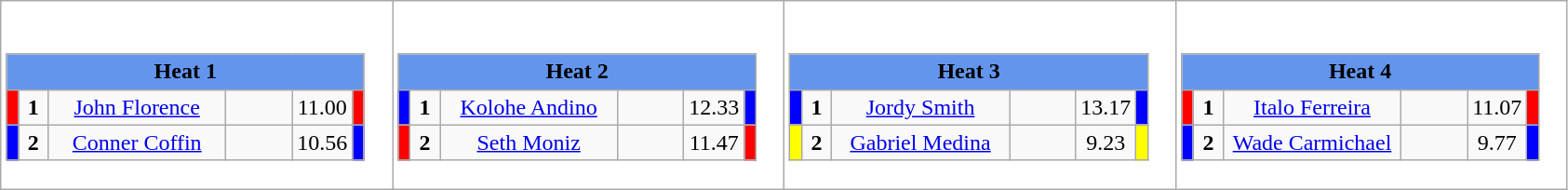<table class="wikitable" style="background:#fff;">
<tr>
<td><div><br><table class="wikitable">
<tr>
<td colspan="6"  style="text-align:center; background:#6495ed;"><strong>Heat 1</strong></td>
</tr>
<tr>
<td style="width:01px; background: #f00;"></td>
<td style="width:14px; text-align:center;"><strong>1</strong></td>
<td style="width:120px; text-align:center;"><a href='#'>John Florence</a></td>
<td style="width:40px; text-align:center;"></td>
<td style="width:20px; text-align:center;">11.00</td>
<td style="width:01px; background: #f00;"></td>
</tr>
<tr>
<td style="width:01px; background: #00f;"></td>
<td style="width:14px; text-align:center;"><strong>2</strong></td>
<td style="width:120px; text-align:center;"><a href='#'>Conner Coffin</a></td>
<td style="width:40px; text-align:center;"></td>
<td style="width:20px; text-align:center;">10.56</td>
<td style="width:01px; background: #00f;"></td>
</tr>
</table>
</div></td>
<td><div><br><table class="wikitable">
<tr>
<td colspan="6"  style="text-align:center; background:#6495ed;"><strong>Heat 2</strong></td>
</tr>
<tr>
<td style="width:01px; background: #00f;"></td>
<td style="width:14px; text-align:center;"><strong>1</strong></td>
<td style="width:120px; text-align:center;"><a href='#'>Kolohe Andino</a></td>
<td style="width:40px; text-align:center;"></td>
<td style="width:20px; text-align:center;">12.33</td>
<td style="width:01px; background: #00f;"></td>
</tr>
<tr>
<td style="width:01px; background: #f00;"></td>
<td style="width:14px; text-align:center;"><strong>2</strong></td>
<td style="width:120px; text-align:center;"><a href='#'>Seth Moniz</a></td>
<td style="width:40px; text-align:center;"></td>
<td style="width:20px; text-align:center;">11.47</td>
<td style="width:01px; background: #f00;"></td>
</tr>
</table>
</div></td>
<td><div><br><table class="wikitable">
<tr>
<td colspan="6"  style="text-align:center; background:#6495ed;"><strong>Heat 3</strong></td>
</tr>
<tr>
<td style="width:01px; background: #00f;"></td>
<td style="width:14px; text-align:center;"><strong>1</strong></td>
<td style="width:120px; text-align:center;"><a href='#'>Jordy Smith</a></td>
<td style="width:40px; text-align:center;"></td>
<td style="width:20px; text-align:center;">13.17</td>
<td style="width:01px; background: #00f;"></td>
</tr>
<tr>
<td style="width:01px; background: #ff0;"></td>
<td style="width:14px; text-align:center;"><strong>2</strong></td>
<td style="width:120px; text-align:center;"><a href='#'>Gabriel Medina</a></td>
<td style="width:40px; text-align:center;"></td>
<td style="width:20px; text-align:center;">9.23</td>
<td style="width:01px; background: #ff0;"></td>
</tr>
</table>
</div></td>
<td><div><br><table class="wikitable">
<tr>
<td colspan="6"  style="text-align:center; background:#6495ed;"><strong>Heat 4</strong></td>
</tr>
<tr>
<td style="width:01px; background: #f00;"></td>
<td style="width:14px; text-align:center;"><strong>1</strong></td>
<td style="width:120px; text-align:center;"><a href='#'>Italo Ferreira</a></td>
<td style="width:40px; text-align:center;"></td>
<td style="width:20px; text-align:center;">11.07</td>
<td style="width:01px; background: #f00;"></td>
</tr>
<tr>
<td style="width:01px; background: #00f;"></td>
<td style="width:14px; text-align:center;"><strong>2</strong></td>
<td style="width:120px; text-align:center;"><a href='#'>Wade Carmichael</a></td>
<td style="width:40px; text-align:center;"></td>
<td style="width:20px; text-align:center;">9.77</td>
<td style="width:01px; background: #00f;"></td>
</tr>
</table>
</div></td>
</tr>
</table>
